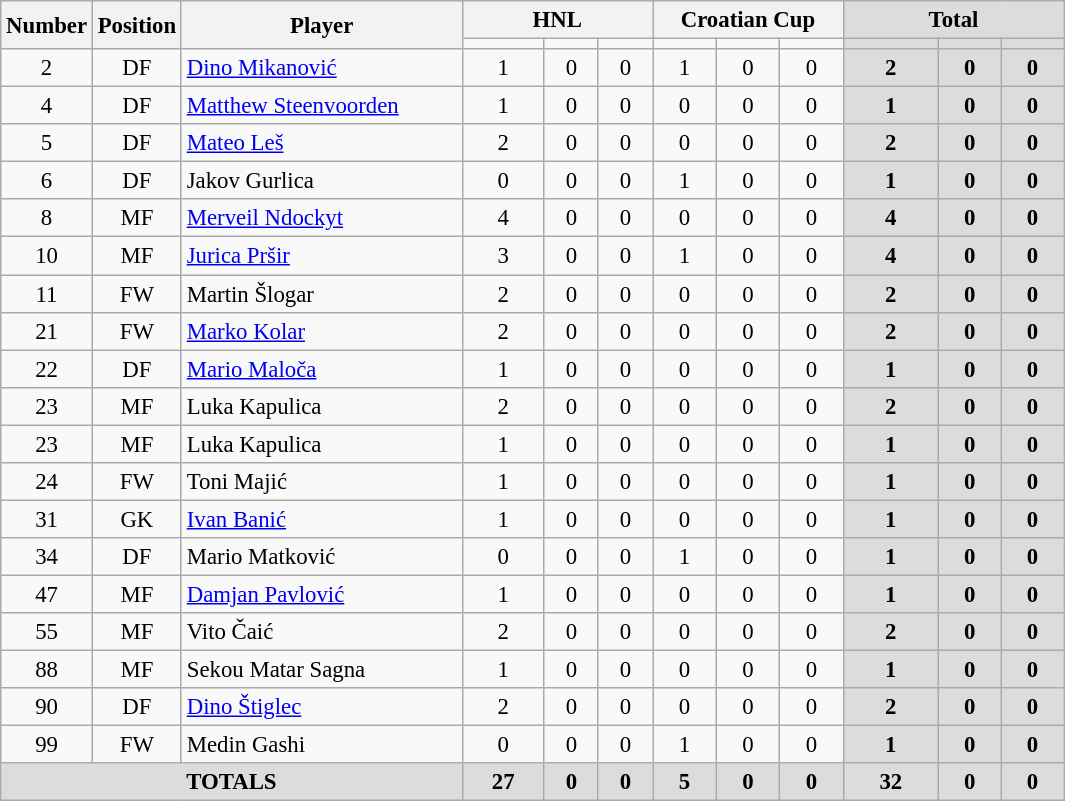<table class="wikitable" style="font-size: 95%; text-align: center;">
<tr>
<th width=40 rowspan="2" align="center">Number</th>
<th width=40 rowspan="2" align="center">Position</th>
<th width=180 rowspan="2" align="center">Player</th>
<th width=120 colspan="3" align="center">HNL</th>
<th width=120 colspan="3" align="center">Croatian Cup</th>
<th width=140 colspan="3" align="center" style="background: #DCDCDC">Total</th>
</tr>
<tr>
<td></td>
<td></td>
<td></td>
<td></td>
<td></td>
<td></td>
<th style="background: #DCDCDC"></th>
<th style="background: #DCDCDC"></th>
<th style="background: #DCDCDC"></th>
</tr>
<tr>
<td>2</td>
<td>DF</td>
<td style="text-align:left;"> <a href='#'>Dino Mikanović</a></td>
<td>1</td>
<td>0</td>
<td>0</td>
<td>1</td>
<td>0</td>
<td>0</td>
<th style="background: #DCDCDC">2</th>
<th style="background: #DCDCDC">0</th>
<th style="background: #DCDCDC">0</th>
</tr>
<tr>
<td>4</td>
<td>DF</td>
<td style="text-align:left;"> <a href='#'>Matthew Steenvoorden</a></td>
<td>1</td>
<td>0</td>
<td>0</td>
<td>0</td>
<td>0</td>
<td>0</td>
<th style="background: #DCDCDC">1</th>
<th style="background: #DCDCDC">0</th>
<th style="background: #DCDCDC">0</th>
</tr>
<tr>
<td>5</td>
<td>DF</td>
<td style="text-align:left;"> <a href='#'>Mateo Leš</a></td>
<td>2</td>
<td>0</td>
<td>0</td>
<td>0</td>
<td>0</td>
<td>0</td>
<th style="background: #DCDCDC">2</th>
<th style="background: #DCDCDC">0</th>
<th style="background: #DCDCDC">0</th>
</tr>
<tr>
<td>6</td>
<td>DF</td>
<td style="text-align:left;"> Jakov Gurlica</td>
<td>0</td>
<td>0</td>
<td>0</td>
<td>1</td>
<td>0</td>
<td>0</td>
<th style="background: #DCDCDC">1</th>
<th style="background: #DCDCDC">0</th>
<th style="background: #DCDCDC">0</th>
</tr>
<tr>
<td>8</td>
<td>MF</td>
<td style="text-align:left;"> <a href='#'>Merveil Ndockyt</a></td>
<td>4</td>
<td>0</td>
<td>0</td>
<td>0</td>
<td>0</td>
<td>0</td>
<th style="background: #DCDCDC">4</th>
<th style="background: #DCDCDC">0</th>
<th style="background: #DCDCDC">0</th>
</tr>
<tr>
<td>10</td>
<td>MF</td>
<td style="text-align:left;"> <a href='#'>Jurica Pršir</a></td>
<td>3</td>
<td>0</td>
<td>0</td>
<td>1</td>
<td>0</td>
<td>0</td>
<th style="background: #DCDCDC">4</th>
<th style="background: #DCDCDC">0</th>
<th style="background: #DCDCDC">0</th>
</tr>
<tr>
<td>11</td>
<td>FW</td>
<td style="text-align:left;"> Martin Šlogar</td>
<td>2</td>
<td>0</td>
<td>0</td>
<td>0</td>
<td>0</td>
<td>0</td>
<th style="background: #DCDCDC">2</th>
<th style="background: #DCDCDC">0</th>
<th style="background: #DCDCDC">0</th>
</tr>
<tr>
<td>21</td>
<td>FW</td>
<td style="text-align:left;"> <a href='#'>Marko Kolar</a></td>
<td>2</td>
<td>0</td>
<td>0</td>
<td>0</td>
<td>0</td>
<td>0</td>
<th style="background: #DCDCDC">2</th>
<th style="background: #DCDCDC">0</th>
<th style="background: #DCDCDC">0</th>
</tr>
<tr>
<td>22</td>
<td>DF</td>
<td style="text-align:left;"> <a href='#'>Mario Maloča</a></td>
<td>1</td>
<td>0</td>
<td>0</td>
<td>0</td>
<td>0</td>
<td>0</td>
<th style="background: #DCDCDC">1</th>
<th style="background: #DCDCDC">0</th>
<th style="background: #DCDCDC">0</th>
</tr>
<tr>
<td>23</td>
<td>MF</td>
<td style="text-align:left;"> Luka Kapulica</td>
<td>2</td>
<td>0</td>
<td>0</td>
<td>0</td>
<td>0</td>
<td>0</td>
<th style="background: #DCDCDC">2</th>
<th style="background: #DCDCDC">0</th>
<th style="background: #DCDCDC">0</th>
</tr>
<tr>
<td>23</td>
<td>MF</td>
<td style="text-align:left;"> Luka Kapulica</td>
<td>1</td>
<td>0</td>
<td>0</td>
<td>0</td>
<td>0</td>
<td>0</td>
<th style="background: #DCDCDC">1</th>
<th style="background: #DCDCDC">0</th>
<th style="background: #DCDCDC">0</th>
</tr>
<tr>
<td>24</td>
<td>FW</td>
<td style="text-align:left;"> Toni Majić</td>
<td>1</td>
<td>0</td>
<td>0</td>
<td>0</td>
<td>0</td>
<td>0</td>
<th style="background: #DCDCDC">1</th>
<th style="background: #DCDCDC">0</th>
<th style="background: #DCDCDC">0</th>
</tr>
<tr>
<td>31</td>
<td>GK</td>
<td style="text-align:left;"> <a href='#'>Ivan Banić</a></td>
<td>1</td>
<td>0</td>
<td>0</td>
<td>0</td>
<td>0</td>
<td>0</td>
<th style="background: #DCDCDC">1</th>
<th style="background: #DCDCDC">0</th>
<th style="background: #DCDCDC">0</th>
</tr>
<tr>
<td>34</td>
<td>DF</td>
<td style="text-align:left;"> Mario Matković</td>
<td>0</td>
<td>0</td>
<td>0</td>
<td>1</td>
<td>0</td>
<td>0</td>
<th style="background: #DCDCDC">1</th>
<th style="background: #DCDCDC">0</th>
<th style="background: #DCDCDC">0</th>
</tr>
<tr>
<td>47</td>
<td>MF</td>
<td style="text-align:left;"> <a href='#'>Damjan Pavlović</a></td>
<td>1</td>
<td>0</td>
<td>0</td>
<td>0</td>
<td>0</td>
<td>0</td>
<th style="background: #DCDCDC">1</th>
<th style="background: #DCDCDC">0</th>
<th style="background: #DCDCDC">0</th>
</tr>
<tr>
<td>55</td>
<td>MF</td>
<td style="text-align:left;"> Vito Čaić</td>
<td>2</td>
<td>0</td>
<td>0</td>
<td>0</td>
<td>0</td>
<td>0</td>
<th style="background: #DCDCDC">2</th>
<th style="background: #DCDCDC">0</th>
<th style="background: #DCDCDC">0</th>
</tr>
<tr>
<td>88</td>
<td>MF</td>
<td style="text-align:left;"> Sekou Matar Sagna</td>
<td>1</td>
<td>0</td>
<td>0</td>
<td>0</td>
<td>0</td>
<td>0</td>
<th style="background: #DCDCDC">1</th>
<th style="background: #DCDCDC">0</th>
<th style="background: #DCDCDC">0</th>
</tr>
<tr>
<td>90</td>
<td>DF</td>
<td style="text-align:left;"> <a href='#'>Dino Štiglec</a></td>
<td>2</td>
<td>0</td>
<td>0</td>
<td>0</td>
<td>0</td>
<td>0</td>
<th style="background: #DCDCDC">2</th>
<th style="background: #DCDCDC">0</th>
<th style="background: #DCDCDC">0</th>
</tr>
<tr>
<td>99</td>
<td>FW</td>
<td style="text-align:left;"> Medin Gashi</td>
<td>0</td>
<td>0</td>
<td>0</td>
<td>1</td>
<td>0</td>
<td>0</td>
<th style="background: #DCDCDC">1</th>
<th style="background: #DCDCDC">0</th>
<th style="background: #DCDCDC">0</th>
</tr>
<tr>
<th colspan="3" align="center" style="background: #DCDCDC">TOTALS</th>
<th style="background: #DCDCDC">27</th>
<th style="background: #DCDCDC">0</th>
<th style="background: #DCDCDC">0</th>
<th style="background: #DCDCDC">5</th>
<th style="background: #DCDCDC">0</th>
<th style="background: #DCDCDC">0</th>
<th style="background: #DCDCDC">32</th>
<th style="background: #DCDCDC">0</th>
<th style="background: #DCDCDC">0</th>
</tr>
</table>
